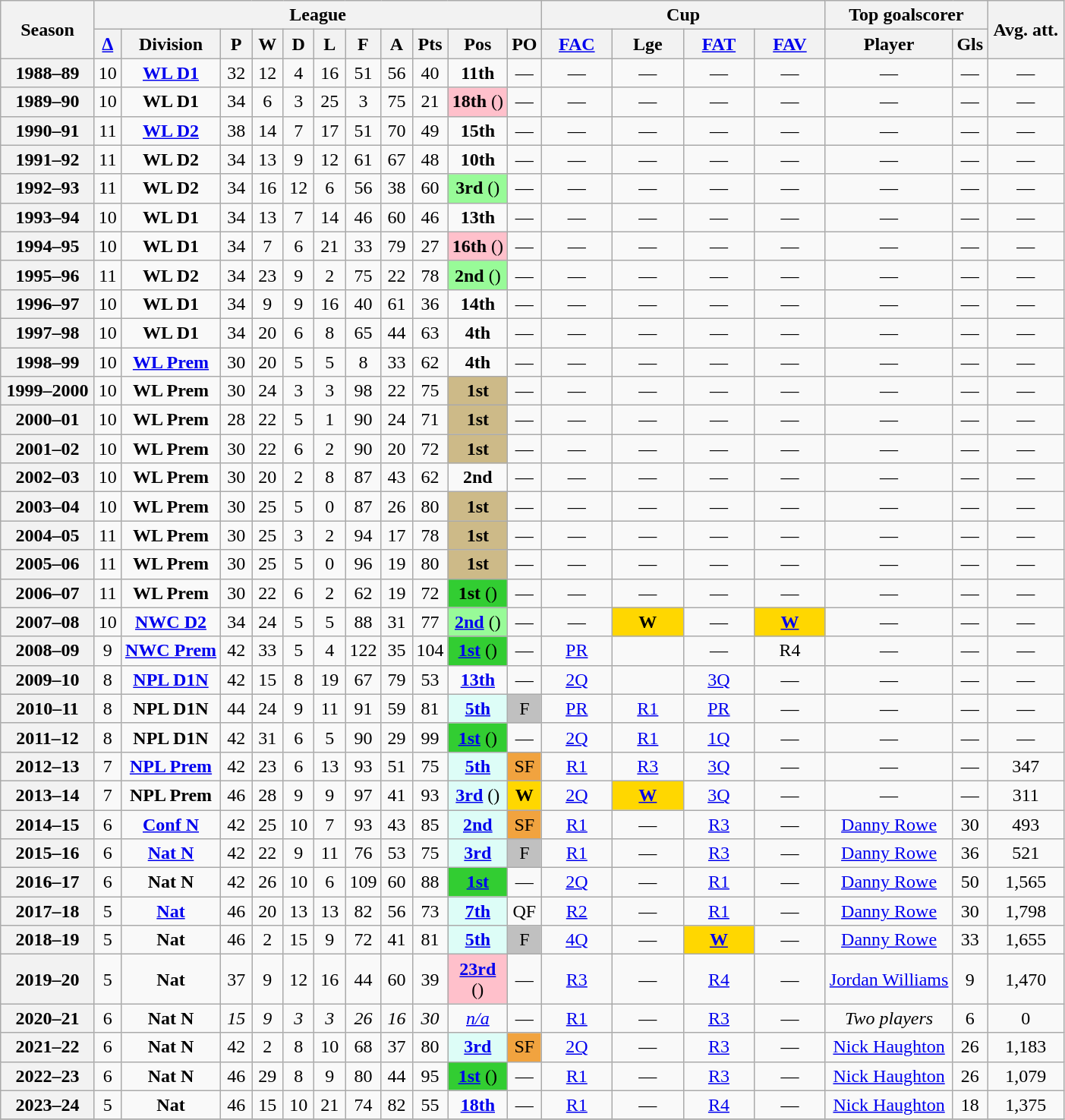<table class="wikitable sortable" style="text-align:center">
<tr>
<th rowspan="2" width="75" scope="col">Season</th>
<th colspan="11" scope="col">League</th>
<th colspan="4" scope="col">Cup</th>
<th colspan="2" width="80" scope="col">Top goalscorer</th>
<th rowspan="2" width="60" scope="col">Avg. att.<br></th>
</tr>
<tr class="unsortable">
<th width="16" scope="col"><a href='#'><strong>∆</strong></a></th>
<th class="unsortable"!width="55" scope="col">Division</th>
<th width="20" scope="col"><abbr>P</abbr></th>
<th width="20" scope="col"><abbr>W</abbr></th>
<th width="20" scope="col"><abbr>D</abbr></th>
<th width="20" scope="col"><abbr>L</abbr></th>
<th width="20" scope="col"><abbr>F</abbr></th>
<th width="20" scope="col"><abbr>A</abbr></th>
<th width="20" scope="col"><abbr>Pts</abbr></th>
<th width="45" scope="col"><abbr>Pos</abbr></th>
<th width="20" scope="col"><abbr>PO</abbr></th>
<th width="55" scope="col"><a href='#'>FAC</a><br></th>
<th width="55" scope="col"><abbr>Lge</abbr></th>
<th width="55" scope="col"><a href='#'>FAT</a><br></th>
<th width="55" scope="col"><a href='#'>FAV</a><br></th>
<th class="unsortable"!scope="col">Player</th>
<th scope="col"><abbr>Gls</abbr></th>
</tr>
<tr>
<th>1988–89</th>
<td>10</td>
<td><strong><a href='#'>WL D1</a></strong></td>
<td>32</td>
<td>12</td>
<td>4</td>
<td>16</td>
<td>51</td>
<td>56</td>
<td>40</td>
<td><strong>11th</strong></td>
<td>—</td>
<td>—</td>
<td>—</td>
<td>—</td>
<td>—</td>
<td>—</td>
<td>—</td>
<td>—</td>
</tr>
<tr>
<th>1989–90</th>
<td>10</td>
<td><strong>WL D1</strong></td>
<td>34</td>
<td>6</td>
<td>3</td>
<td>25</td>
<td>3</td>
<td>75</td>
<td>21</td>
<td bgcolor=Pink><strong>18th</strong> ()</td>
<td>—</td>
<td>—</td>
<td>—</td>
<td>—</td>
<td>—</td>
<td>—</td>
<td>—</td>
<td>—</td>
</tr>
<tr>
<th>1990–91</th>
<td>11</td>
<td><strong><a href='#'>WL D2</a></strong></td>
<td>38</td>
<td>14</td>
<td>7</td>
<td>17</td>
<td>51</td>
<td>70</td>
<td>49</td>
<td><strong>15th</strong></td>
<td>—</td>
<td>—</td>
<td>—</td>
<td>—</td>
<td>—</td>
<td>—</td>
<td>—</td>
<td>—</td>
</tr>
<tr>
<th>1991–92</th>
<td>11</td>
<td><strong>WL D2</strong></td>
<td>34</td>
<td>13</td>
<td>9</td>
<td>12</td>
<td>61</td>
<td>67</td>
<td>48</td>
<td><strong>10th</strong></td>
<td>—</td>
<td>—</td>
<td>—</td>
<td>—</td>
<td>—</td>
<td>—</td>
<td>—</td>
<td>—</td>
</tr>
<tr>
<th>1992–93</th>
<td>11</td>
<td><strong>WL D2</strong></td>
<td>34</td>
<td>16</td>
<td>12</td>
<td>6</td>
<td>56</td>
<td>38</td>
<td>60</td>
<td bgcolor=PaleGreen><strong>3rd</strong> ()</td>
<td>—</td>
<td>—</td>
<td>—</td>
<td>—</td>
<td>—</td>
<td>—</td>
<td>—</td>
<td>—</td>
</tr>
<tr>
<th>1993–94</th>
<td>10</td>
<td><strong>WL D1</strong></td>
<td>34</td>
<td>13</td>
<td>7</td>
<td>14</td>
<td>46</td>
<td>60</td>
<td>46</td>
<td><strong>13th</strong></td>
<td>—</td>
<td>—</td>
<td>—</td>
<td>—</td>
<td>—</td>
<td>—</td>
<td>—</td>
<td>—</td>
</tr>
<tr>
<th>1994–95</th>
<td>10</td>
<td><strong>WL D1</strong></td>
<td>34</td>
<td>7</td>
<td>6</td>
<td>21</td>
<td>33</td>
<td>79</td>
<td>27</td>
<td bgcolor=Pink><strong>16th</strong> ()</td>
<td>—</td>
<td>—</td>
<td>—</td>
<td>—</td>
<td>—</td>
<td>—</td>
<td>—</td>
<td>—</td>
</tr>
<tr>
<th>1995–96</th>
<td>11</td>
<td><strong>WL D2</strong></td>
<td>34</td>
<td>23</td>
<td>9</td>
<td>2</td>
<td>75</td>
<td>22</td>
<td>78</td>
<td bgcolor=PaleGreen><strong>2nd</strong> ()</td>
<td>—</td>
<td>—</td>
<td>—</td>
<td>—</td>
<td>—</td>
<td>—</td>
<td>—</td>
<td>—</td>
</tr>
<tr>
<th>1996–97</th>
<td>10</td>
<td><strong>WL D1</strong></td>
<td>34</td>
<td>9</td>
<td>9</td>
<td>16</td>
<td>40</td>
<td>61</td>
<td>36</td>
<td><strong>14th</strong></td>
<td>—</td>
<td>—</td>
<td>—</td>
<td>—</td>
<td>—</td>
<td>—</td>
<td>—</td>
<td>—</td>
</tr>
<tr>
<th>1997–98</th>
<td>10</td>
<td><strong>WL D1</strong></td>
<td>34</td>
<td>20</td>
<td>6</td>
<td>8</td>
<td>65</td>
<td>44</td>
<td>63</td>
<td><strong>4th</strong></td>
<td>—</td>
<td>—</td>
<td>—</td>
<td>—</td>
<td>—</td>
<td>—</td>
<td>—</td>
<td>—</td>
</tr>
<tr>
<th>1998–99</th>
<td>10</td>
<td><strong><a href='#'>WL Prem</a></strong></td>
<td>30</td>
<td>20</td>
<td>5</td>
<td>5</td>
<td>8</td>
<td>33</td>
<td>62</td>
<td><strong>4th</strong></td>
<td>—</td>
<td>—</td>
<td>—</td>
<td>—</td>
<td>—</td>
<td>—</td>
<td>—</td>
<td>—</td>
</tr>
<tr>
<th>1999–2000</th>
<td>10</td>
<td><strong>WL Prem</strong></td>
<td>30</td>
<td>24</td>
<td>3</td>
<td>3</td>
<td>98</td>
<td>22</td>
<td>75</td>
<td bgcolor=#CDBA88><strong>1st</strong></td>
<td>—</td>
<td>—</td>
<td>—</td>
<td>—</td>
<td>—</td>
<td>—</td>
<td>—</td>
<td>—</td>
</tr>
<tr>
<th>2000–01</th>
<td>10</td>
<td><strong>WL Prem</strong></td>
<td>28</td>
<td>22</td>
<td>5</td>
<td>1</td>
<td>90</td>
<td>24</td>
<td>71</td>
<td bgcolor=#CDBA88><strong>1st</strong></td>
<td>—</td>
<td>—</td>
<td>—</td>
<td>—</td>
<td>—</td>
<td>—</td>
<td>—</td>
<td>—</td>
</tr>
<tr>
<th>2001–02</th>
<td>10</td>
<td><strong>WL Prem</strong></td>
<td>30</td>
<td>22</td>
<td>6</td>
<td>2</td>
<td>90</td>
<td>20</td>
<td>72</td>
<td bgcolor=#CDBA88><strong>1st</strong></td>
<td>—</td>
<td>—</td>
<td>—</td>
<td>—</td>
<td>—</td>
<td>—</td>
<td>—</td>
<td>—</td>
</tr>
<tr>
<th>2002–03</th>
<td>10</td>
<td><strong>WL Prem</strong></td>
<td>30</td>
<td>20</td>
<td>2</td>
<td>8</td>
<td>87</td>
<td>43</td>
<td>62</td>
<td><strong>2nd</strong></td>
<td>—</td>
<td>—</td>
<td>—</td>
<td>—</td>
<td>—</td>
<td>—</td>
<td>—</td>
<td>—</td>
</tr>
<tr>
<th>2003–04</th>
<td>10</td>
<td><strong>WL Prem</strong></td>
<td>30</td>
<td>25</td>
<td>5</td>
<td>0</td>
<td>87</td>
<td>26</td>
<td>80</td>
<td bgcolor=#CDBA88><strong>1st</strong></td>
<td>—</td>
<td>—</td>
<td>—</td>
<td>—</td>
<td>—</td>
<td>—</td>
<td>—</td>
<td>—</td>
</tr>
<tr>
<th>2004–05</th>
<td>11</td>
<td><strong>WL Prem</strong></td>
<td>30</td>
<td>25</td>
<td>3</td>
<td>2</td>
<td>94</td>
<td>17</td>
<td>78</td>
<td bgcolor=#CDBA88><strong>1st</strong></td>
<td>—</td>
<td>—</td>
<td>—</td>
<td>—</td>
<td>—</td>
<td>—</td>
<td>—</td>
<td>—</td>
</tr>
<tr>
<th>2005–06</th>
<td>11</td>
<td><strong>WL Prem</strong></td>
<td>30</td>
<td>25</td>
<td>5</td>
<td>0</td>
<td>96</td>
<td>19</td>
<td>80</td>
<td bgcolor=#CDBA88><strong>1st</strong></td>
<td>—</td>
<td>—</td>
<td>—</td>
<td>—</td>
<td>—</td>
<td>—</td>
<td>—</td>
<td>—</td>
</tr>
<tr>
<th>2006–07</th>
<td>11</td>
<td><strong>WL Prem</strong></td>
<td>30</td>
<td>22</td>
<td>6</td>
<td>2</td>
<td>62</td>
<td>19</td>
<td>72</td>
<td bgcolor=LimeGreen><strong>1st</strong> ()</td>
<td>—</td>
<td>—</td>
<td>—</td>
<td>—</td>
<td>—</td>
<td>—</td>
<td>—</td>
<td>—</td>
</tr>
<tr>
<th>2007–08</th>
<td>10</td>
<td><strong><a href='#'>NWC D2</a></strong></td>
<td>34</td>
<td>24</td>
<td>5</td>
<td>5</td>
<td>88</td>
<td>31</td>
<td>77</td>
<td bgcolor=PaleGreen><strong><a href='#'>2nd</a></strong> ()</td>
<td>—</td>
<td>—</td>
<td bgcolor=Gold><strong>W</strong></td>
<td>—</td>
<td bgcolor=Gold><strong><a href='#'>W</a></strong></td>
<td>—</td>
<td>—</td>
<td>—</td>
</tr>
<tr>
<th>2008–09</th>
<td>9</td>
<td><strong><a href='#'>NWC Prem</a></strong></td>
<td>42</td>
<td>33</td>
<td>5</td>
<td>4</td>
<td>122</td>
<td>35</td>
<td>104</td>
<td bgcolor=LimeGreen><strong><a href='#'>1st</a></strong> ()</td>
<td>—</td>
<td><a href='#'>PR</a></td>
<td></td>
<td>—</td>
<td>R4</td>
<td>—</td>
<td>—</td>
<td>—</td>
</tr>
<tr>
<th>2009–10</th>
<td>8</td>
<td><strong><a href='#'>NPL D1N</a></strong></td>
<td>42</td>
<td>15</td>
<td>8</td>
<td>19</td>
<td>67</td>
<td>79</td>
<td>53</td>
<td><strong><a href='#'>13th</a></strong></td>
<td>—</td>
<td><a href='#'>2Q</a></td>
<td></td>
<td><a href='#'>3Q</a></td>
<td>—</td>
<td>—</td>
<td>—</td>
<td>—</td>
</tr>
<tr>
<th>2010–11</th>
<td>8</td>
<td><strong>NPL D1N</strong></td>
<td>44</td>
<td>24</td>
<td>9</td>
<td>11</td>
<td>91</td>
<td>59</td>
<td>81</td>
<td bgcolor=#DDFDF7><strong><a href='#'>5th</a></strong></td>
<td bgcolor=Silver>F</td>
<td><a href='#'>PR</a></td>
<td><a href='#'>R1</a></td>
<td><a href='#'>PR</a></td>
<td>—</td>
<td>—</td>
<td>—</td>
<td>—</td>
</tr>
<tr>
<th>2011–12</th>
<td>8</td>
<td><strong>NPL D1N</strong></td>
<td>42</td>
<td>31</td>
<td>6</td>
<td>5</td>
<td>90</td>
<td>29</td>
<td>99</td>
<td bgcolor=LimeGreen><strong><a href='#'>1st</a></strong> ()</td>
<td>—</td>
<td><a href='#'>2Q</a></td>
<td><a href='#'>R1</a></td>
<td><a href='#'>1Q</a></td>
<td>—</td>
<td>—</td>
<td>—</td>
<td>—</td>
</tr>
<tr>
<th>2012–13</th>
<td>7</td>
<td><strong><a href='#'>NPL Prem</a></strong></td>
<td>42</td>
<td>23</td>
<td>6</td>
<td>13</td>
<td>93</td>
<td>51</td>
<td>75</td>
<td bgcolor=#DDFDF7><strong><a href='#'>5th</a></strong></td>
<td bgcolor=#F1A33F>SF</td>
<td><a href='#'>R1</a></td>
<td><a href='#'>R3</a></td>
<td><a href='#'>3Q</a></td>
<td>—</td>
<td>—</td>
<td>—</td>
<td>347</td>
</tr>
<tr>
<th>2013–14</th>
<td>7</td>
<td><strong>NPL Prem</strong></td>
<td>46</td>
<td>28</td>
<td>9</td>
<td>9</td>
<td>97</td>
<td>41</td>
<td>93</td>
<td bgcolor=#DDFDF7><strong><a href='#'>3rd</a></strong> ()</td>
<td bgcolor=Gold><strong>W</strong></td>
<td><a href='#'>2Q</a></td>
<td bgcolor=Gold><strong><a href='#'>W</a></strong></td>
<td><a href='#'>3Q</a></td>
<td>—</td>
<td>—</td>
<td>—</td>
<td>311</td>
</tr>
<tr>
<th>2014–15</th>
<td>6</td>
<td><strong><a href='#'>Conf N</a></strong></td>
<td>42</td>
<td>25</td>
<td>10</td>
<td>7</td>
<td>93</td>
<td>43</td>
<td>85</td>
<td bgcolor=#DDFDF7><strong><a href='#'>2nd</a></strong></td>
<td bgcolor=#F1A33F>SF</td>
<td><a href='#'>R1</a></td>
<td>—</td>
<td><a href='#'>R3</a></td>
<td>—</td>
<td><a href='#'>Danny Rowe</a></td>
<td>30</td>
<td>493</td>
</tr>
<tr>
<th>2015–16</th>
<td>6</td>
<td><strong><a href='#'>Nat N</a></strong></td>
<td>42</td>
<td>22</td>
<td>9</td>
<td>11</td>
<td>76</td>
<td>53</td>
<td>75</td>
<td bgcolor=#DDFDF7><strong><a href='#'>3rd</a></strong></td>
<td bgcolor=Silver>F</td>
<td><a href='#'>R1</a></td>
<td>—</td>
<td><a href='#'>R3</a></td>
<td>—</td>
<td><a href='#'>Danny Rowe</a></td>
<td>36</td>
<td>521</td>
</tr>
<tr>
<th>2016–17</th>
<td>6</td>
<td><strong>Nat N</strong></td>
<td>42</td>
<td>26</td>
<td>10</td>
<td>6</td>
<td>109</td>
<td>60</td>
<td>88</td>
<td bgcolor=LimeGreen><strong><a href='#'>1st</a></strong></td>
<td>—</td>
<td><a href='#'>2Q</a></td>
<td>—</td>
<td><a href='#'>R1</a></td>
<td>—</td>
<td><a href='#'>Danny Rowe</a></td>
<td>50</td>
<td>1,565</td>
</tr>
<tr>
<th>2017–18</th>
<td>5</td>
<td><strong><a href='#'>Nat</a></strong></td>
<td>46</td>
<td>20</td>
<td>13</td>
<td>13</td>
<td>82</td>
<td>56</td>
<td>73</td>
<td bgcolor=#DDFDF7><strong><a href='#'>7th</a></strong></td>
<td>QF</td>
<td><a href='#'>R2</a></td>
<td>—</td>
<td><a href='#'>R1</a></td>
<td>—</td>
<td><a href='#'>Danny Rowe</a></td>
<td>30</td>
<td>1,798</td>
</tr>
<tr>
<th>2018–19</th>
<td>5</td>
<td><strong>Nat</strong></td>
<td>46</td>
<td>2</td>
<td>15</td>
<td>9</td>
<td>72</td>
<td>41</td>
<td>81</td>
<td bgcolor=#DDFDF7><strong><a href='#'>5th</a></strong></td>
<td bgcolor=Silver>F</td>
<td><a href='#'>4Q</a></td>
<td>—</td>
<td bgcolor=Gold><strong><a href='#'>W</a></strong></td>
<td>—</td>
<td><a href='#'>Danny Rowe</a></td>
<td>33</td>
<td>1,655</td>
</tr>
<tr>
<th>2019–20</th>
<td>5</td>
<td><strong>Nat</strong></td>
<td>37</td>
<td>9</td>
<td>12</td>
<td>16</td>
<td>44</td>
<td>60</td>
<td>39</td>
<td bgcolor=Pink><strong><a href='#'>23rd</a></strong> ()</td>
<td>—</td>
<td><a href='#'>R3</a></td>
<td>—</td>
<td><a href='#'>R4</a></td>
<td>—</td>
<td><a href='#'>Jordan Williams</a></td>
<td>9</td>
<td>1,470</td>
</tr>
<tr>
<th>2020–21</th>
<td>6</td>
<td><strong>Nat N</strong></td>
<td><em>15</em></td>
<td><em>9</em></td>
<td><em>3</em></td>
<td><em>3</em></td>
<td><em>26</em></td>
<td><em>16</em></td>
<td><em>30</em></td>
<td><a href='#'><em>n/a</em></a></td>
<td>—</td>
<td><a href='#'>R1</a></td>
<td>—</td>
<td><a href='#'>R3</a></td>
<td>—</td>
<td><em>Two players</em></td>
<td>6</td>
<td>0</td>
</tr>
<tr>
<th>2021–22</th>
<td>6</td>
<td><strong>Nat N</strong></td>
<td>42</td>
<td>2</td>
<td>8</td>
<td>10</td>
<td>68</td>
<td>37</td>
<td>80</td>
<td bgcolor=#DDFDF7><strong><a href='#'>3rd</a></strong></td>
<td bgcolor=#F1A33F>SF</td>
<td><a href='#'>2Q</a></td>
<td>—</td>
<td><a href='#'>R3</a></td>
<td>—</td>
<td><a href='#'>Nick Haughton</a></td>
<td>26</td>
<td>1,183</td>
</tr>
<tr>
<th>2022–23</th>
<td>6</td>
<td><strong>Nat N</strong></td>
<td>46</td>
<td>29</td>
<td>8</td>
<td>9</td>
<td>80</td>
<td>44</td>
<td>95</td>
<td bgcolor=LimeGreen><strong><a href='#'>1st</a></strong> ()</td>
<td>—</td>
<td><a href='#'>R1</a></td>
<td>—</td>
<td><a href='#'>R3</a></td>
<td>—</td>
<td><a href='#'>Nick Haughton</a></td>
<td>26</td>
<td>1,079</td>
</tr>
<tr>
<th>2023–24</th>
<td>5</td>
<td><strong>Nat</strong></td>
<td>46</td>
<td>15</td>
<td>10</td>
<td>21</td>
<td>74</td>
<td>82</td>
<td>55</td>
<td><strong><a href='#'>18th</a></strong></td>
<td>—</td>
<td><a href='#'>R1</a></td>
<td>—</td>
<td><a href='#'>R4</a></td>
<td>—</td>
<td><a href='#'>Nick Haughton</a></td>
<td>18</td>
<td>1,375</td>
</tr>
<tr>
</tr>
</table>
